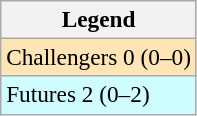<table class=wikitable style=font-size:97%>
<tr>
<th>Legend</th>
</tr>
<tr style="background:moccasin;">
<td>Challengers 0 (0–0)</td>
</tr>
<tr style="background:#cffcff;">
<td>Futures 2 (0–2)</td>
</tr>
</table>
